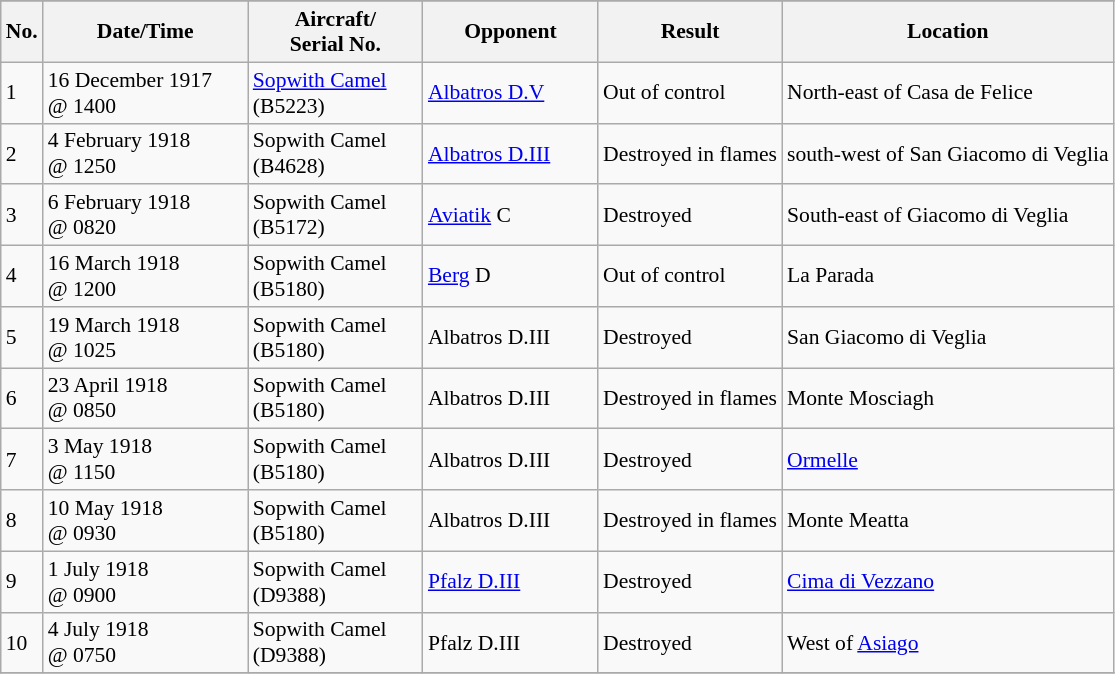<table class="wikitable" style="font-size:90%;">
<tr>
</tr>
<tr>
<th>No.</th>
<th width="130">Date/Time</th>
<th width="110">Aircraft/<br>Serial No.</th>
<th width="110">Opponent</th>
<th>Result</th>
<th>Location</th>
</tr>
<tr>
<td>1</td>
<td>16 December 1917<br>@ 1400</td>
<td><a href='#'>Sopwith Camel</a><br>(B5223)</td>
<td><a href='#'>Albatros D.V</a></td>
<td>Out of control</td>
<td>North-east of Casa de Felice</td>
</tr>
<tr>
<td>2</td>
<td>4 February 1918<br>@ 1250</td>
<td>Sopwith Camel<br>(B4628)</td>
<td><a href='#'>Albatros D.III</a></td>
<td>Destroyed in flames</td>
<td> south-west of San Giacomo di Veglia</td>
</tr>
<tr>
<td>3</td>
<td>6 February 1918<br>@ 0820</td>
<td>Sopwith Camel<br>(B5172)</td>
<td><a href='#'>Aviatik</a> C</td>
<td>Destroyed</td>
<td>South-east of Giacomo di Veglia</td>
</tr>
<tr>
<td>4</td>
<td>16 March 1918<br>@ 1200</td>
<td>Sopwith Camel<br>(B5180)</td>
<td><a href='#'>Berg</a> D</td>
<td>Out of control</td>
<td>La Parada</td>
</tr>
<tr>
<td>5</td>
<td>19 March 1918<br>@ 1025</td>
<td>Sopwith Camel<br>(B5180)</td>
<td>Albatros D.III</td>
<td>Destroyed</td>
<td>San Giacomo di Veglia</td>
</tr>
<tr>
<td>6</td>
<td>23 April 1918<br>@ 0850</td>
<td>Sopwith Camel<br>(B5180)</td>
<td>Albatros D.III</td>
<td>Destroyed in flames</td>
<td>Monte Mosciagh</td>
</tr>
<tr>
<td>7</td>
<td>3 May 1918<br>@ 1150</td>
<td>Sopwith Camel<br>(B5180)</td>
<td>Albatros D.III</td>
<td>Destroyed</td>
<td><a href='#'>Ormelle</a></td>
</tr>
<tr>
<td>8</td>
<td>10 May 1918<br>@ 0930</td>
<td>Sopwith Camel<br>(B5180)</td>
<td>Albatros D.III</td>
<td>Destroyed in flames</td>
<td>Monte Meatta</td>
</tr>
<tr>
<td>9</td>
<td>1 July 1918<br>@ 0900</td>
<td>Sopwith Camel<br>(D9388)</td>
<td><a href='#'>Pfalz D.III</a></td>
<td>Destroyed</td>
<td><a href='#'>Cima di Vezzano</a></td>
</tr>
<tr>
<td>10</td>
<td>4 July 1918<br>@ 0750</td>
<td>Sopwith Camel<br>(D9388)</td>
<td>Pfalz D.III</td>
<td>Destroyed</td>
<td>West of <a href='#'>Asiago</a></td>
</tr>
<tr>
</tr>
</table>
